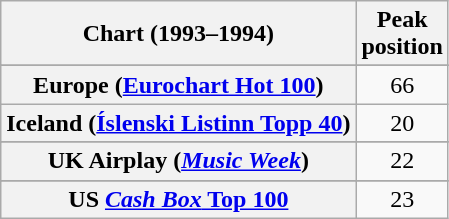<table class="wikitable sortable plainrowheaders" style="text-align:center">
<tr>
<th scope="col">Chart (1993–1994)</th>
<th scope="col">Peak<br>position</th>
</tr>
<tr>
</tr>
<tr>
</tr>
<tr>
<th scope="row">Europe (<a href='#'>Eurochart Hot 100</a>)</th>
<td>66</td>
</tr>
<tr>
<th scope="row">Iceland (<a href='#'>Íslenski Listinn Topp 40</a>)</th>
<td>20</td>
</tr>
<tr>
</tr>
<tr>
</tr>
<tr>
<th scope="row">UK Airplay (<em><a href='#'>Music Week</a></em>)</th>
<td>22</td>
</tr>
<tr>
</tr>
<tr>
</tr>
<tr>
</tr>
<tr>
<th scope="row">US <a href='#'><em>Cash Box</em> Top 100</a></th>
<td>23</td>
</tr>
</table>
